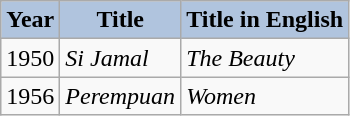<table class="wikitable">
<tr>
<th style="background:#B0C4DE;">Year</th>
<th style="background:#B0C4DE;">Title</th>
<th style="background:#B0C4DE;">Title in English</th>
</tr>
<tr>
<td>1950</td>
<td><em>Si Jamal</em></td>
<td><em>The Beauty</em></td>
</tr>
<tr>
<td>1956</td>
<td><em>Perempuan</em></td>
<td><em>Women</em></td>
</tr>
</table>
